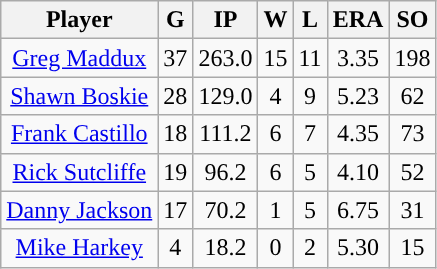<table class="wikitable sortable" style="text-align:center">
<tr>
<th>Player</th>
<th>G</th>
<th>IP</th>
<th>W</th>
<th>L</th>
<th>ERA</th>
<th>SO</th>
</tr>
<tr>
<td><a href='#'>Greg Maddux</a></td>
<td>37</td>
<td>263.0</td>
<td>15</td>
<td>11</td>
<td>3.35</td>
<td>198</td>
</tr>
<tr>
<td><a href='#'>Shawn Boskie</a></td>
<td>28</td>
<td>129.0</td>
<td>4</td>
<td>9</td>
<td>5.23</td>
<td>62</td>
</tr>
<tr>
<td><a href='#'>Frank Castillo</a></td>
<td>18</td>
<td>111.2</td>
<td>6</td>
<td>7</td>
<td>4.35</td>
<td>73</td>
</tr>
<tr>
<td><a href='#'>Rick Sutcliffe</a></td>
<td>19</td>
<td>96.2</td>
<td>6</td>
<td>5</td>
<td>4.10</td>
<td>52</td>
</tr>
<tr>
<td><a href='#'>Danny Jackson</a></td>
<td>17</td>
<td>70.2</td>
<td>1</td>
<td>5</td>
<td>6.75</td>
<td>31</td>
</tr>
<tr>
<td><a href='#'>Mike Harkey</a></td>
<td>4</td>
<td>18.2</td>
<td>0</td>
<td>2</td>
<td>5.30</td>
<td>15</td>
</tr>
</table>
